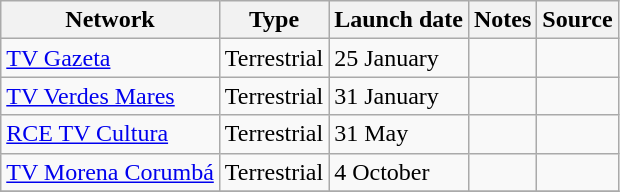<table class="wikitable sortable">
<tr>
<th>Network</th>
<th>Type</th>
<th>Launch date</th>
<th>Notes</th>
<th>Source</th>
</tr>
<tr>
<td><a href='#'>TV Gazeta</a></td>
<td>Terrestrial</td>
<td>25 January</td>
<td></td>
<td></td>
</tr>
<tr>
<td><a href='#'>TV Verdes Mares</a></td>
<td>Terrestrial</td>
<td>31 January</td>
<td></td>
<td></td>
</tr>
<tr>
<td><a href='#'>RCE TV Cultura</a></td>
<td>Terrestrial</td>
<td>31 May</td>
<td></td>
<td></td>
</tr>
<tr>
<td><a href='#'>TV Morena Corumbá</a></td>
<td>Terrestrial</td>
<td>4 October</td>
<td></td>
<td></td>
</tr>
<tr>
</tr>
</table>
